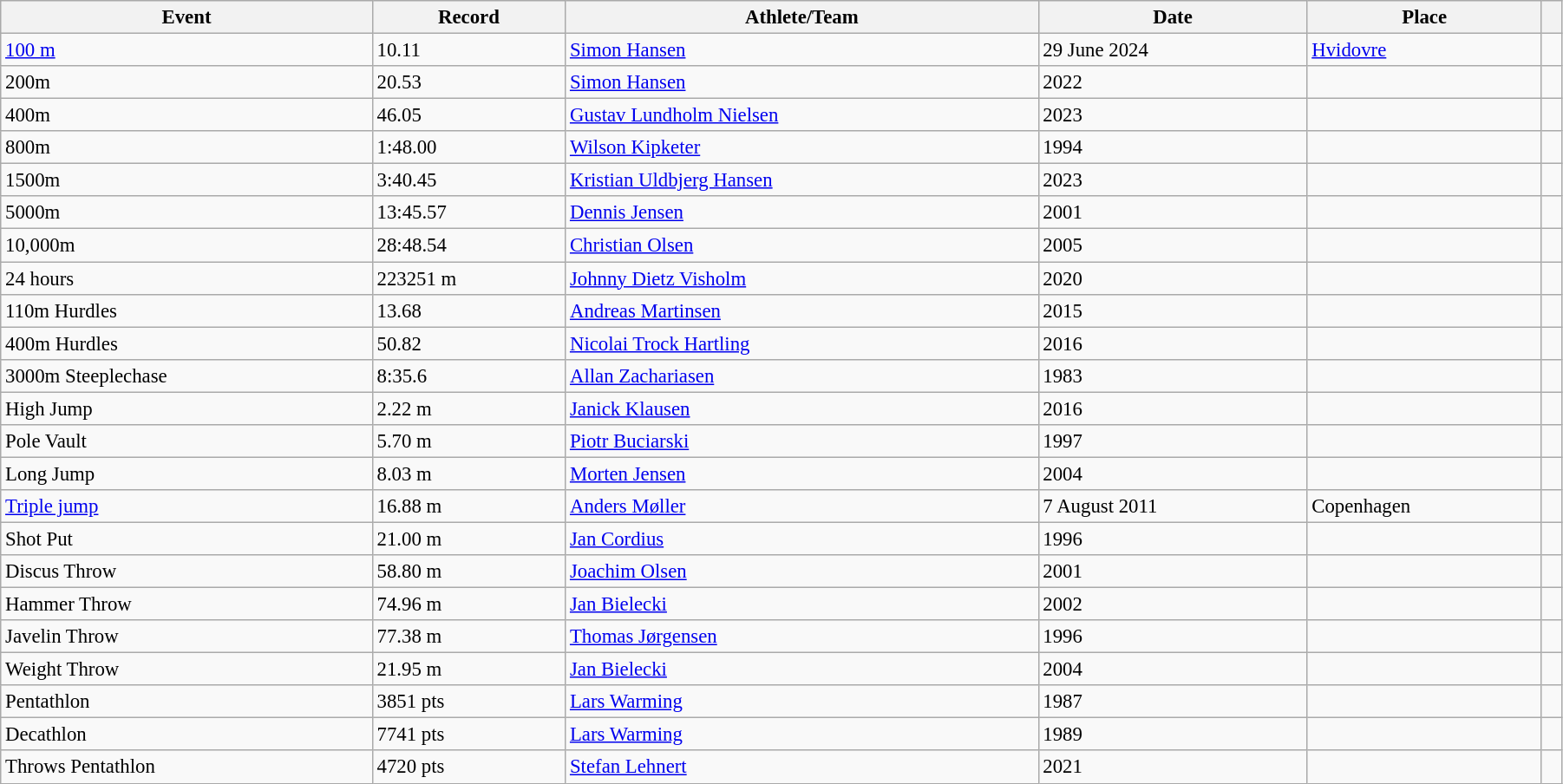<table class="wikitable" style="font-size:95%; width: 95%;">
<tr>
<th>Event</th>
<th>Record</th>
<th>Athlete/Team</th>
<th>Date</th>
<th>Place</th>
<th></th>
</tr>
<tr>
<td><a href='#'>100 m</a></td>
<td>10.11 </td>
<td><a href='#'>Simon Hansen</a></td>
<td>29 June 2024</td>
<td><a href='#'>Hvidovre</a></td>
<td></td>
</tr>
<tr>
<td>200m</td>
<td>20.53</td>
<td><a href='#'>Simon Hansen</a></td>
<td>2022</td>
<td></td>
<td></td>
</tr>
<tr>
<td>400m</td>
<td>46.05</td>
<td><a href='#'>Gustav Lundholm Nielsen</a></td>
<td>2023</td>
<td></td>
<td></td>
</tr>
<tr>
<td>800m</td>
<td>1:48.00</td>
<td><a href='#'>Wilson Kipketer</a></td>
<td>1994</td>
<td></td>
<td></td>
</tr>
<tr>
<td>1500m</td>
<td>3:40.45</td>
<td><a href='#'>Kristian Uldbjerg Hansen</a></td>
<td>2023</td>
<td></td>
<td></td>
</tr>
<tr>
<td>5000m</td>
<td>13:45.57</td>
<td><a href='#'>Dennis Jensen</a></td>
<td>2001</td>
<td></td>
<td></td>
</tr>
<tr>
<td>10,000m</td>
<td>28:48.54</td>
<td><a href='#'>Christian Olsen</a></td>
<td>2005</td>
<td></td>
<td></td>
</tr>
<tr>
<td>24 hours</td>
<td>223251 m</td>
<td><a href='#'>Johnny Dietz Visholm</a></td>
<td>2020</td>
<td></td>
<td></td>
</tr>
<tr>
<td>110m Hurdles</td>
<td>13.68 </td>
<td><a href='#'>Andreas Martinsen</a></td>
<td>2015</td>
<td></td>
<td></td>
</tr>
<tr>
<td>400m Hurdles</td>
<td>50.82</td>
<td><a href='#'>Nicolai Trock Hartling</a></td>
<td>2016</td>
<td></td>
<td></td>
</tr>
<tr>
<td>3000m Steeplechase</td>
<td>8:35.6</td>
<td><a href='#'>Allan Zachariasen</a></td>
<td>1983</td>
<td></td>
<td></td>
</tr>
<tr>
<td>High Jump</td>
<td>2.22 m</td>
<td><a href='#'>Janick Klausen</a></td>
<td>2016</td>
<td></td>
<td></td>
</tr>
<tr>
<td>Pole Vault</td>
<td>5.70 m</td>
<td><a href='#'>Piotr Buciarski</a></td>
<td>1997</td>
<td></td>
<td></td>
</tr>
<tr>
<td>Long Jump</td>
<td>8.03 m </td>
<td><a href='#'>Morten Jensen</a></td>
<td>2004</td>
<td></td>
<td></td>
</tr>
<tr>
<td><a href='#'>Triple jump</a></td>
<td>16.88 m </td>
<td><a href='#'>Anders Møller</a></td>
<td>7 August 2011</td>
<td>Copenhagen</td>
<td></td>
</tr>
<tr>
<td>Shot Put</td>
<td>21.00 m</td>
<td><a href='#'>Jan Cordius</a></td>
<td>1996</td>
<td></td>
<td></td>
</tr>
<tr>
<td>Discus Throw</td>
<td>58.80 m</td>
<td><a href='#'>Joachim Olsen</a></td>
<td>2001</td>
<td></td>
<td></td>
</tr>
<tr>
<td>Hammer Throw</td>
<td>74.96 m</td>
<td><a href='#'>Jan Bielecki</a></td>
<td>2002</td>
<td></td>
<td></td>
</tr>
<tr>
<td>Javelin Throw</td>
<td>77.38 m</td>
<td><a href='#'>Thomas Jørgensen</a></td>
<td>1996</td>
<td></td>
<td></td>
</tr>
<tr>
<td>Weight Throw</td>
<td>21.95 m</td>
<td><a href='#'>Jan Bielecki</a></td>
<td>2004</td>
<td></td>
<td></td>
</tr>
<tr>
<td>Pentathlon</td>
<td>3851 pts</td>
<td><a href='#'>Lars Warming</a></td>
<td>1987</td>
<td></td>
<td></td>
</tr>
<tr>
<td>Decathlon</td>
<td>7741 pts</td>
<td><a href='#'>Lars Warming</a></td>
<td>1989</td>
<td></td>
<td></td>
</tr>
<tr>
<td>Throws Pentathlon</td>
<td>4720 pts</td>
<td><a href='#'>Stefan Lehnert</a></td>
<td>2021</td>
<td></td>
<td></td>
</tr>
</table>
